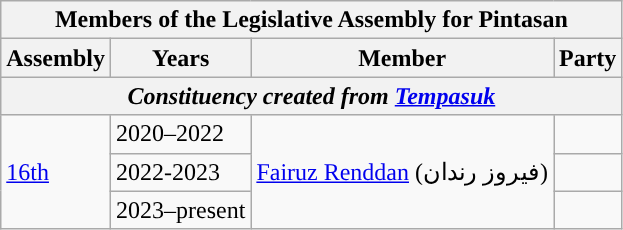<table class=wikitable>
<tr>
<th colspan=4>Members of the Legislative Assembly for Pintasan</th>
</tr>
<tr>
<th>Assembly</th>
<th>Years</th>
<th>Member</th>
<th>Party</th>
</tr>
<tr>
<th colspan=4 align=center><em>Constituency created from <a href='#'>Tempasuk</a></em></th>
</tr>
<tr>
<td rowspan="3"><a href='#'>16th</a></td>
<td>2020–2022</td>
<td rowspan="3"><a href='#'>Fairuz Renddan</a> (فيروز رندان)</td>
<td></td>
</tr>
<tr>
<td>2022-2023</td>
<td></td>
</tr>
<tr>
<td>2023–present</td>
<td></td>
</tr>
</table>
